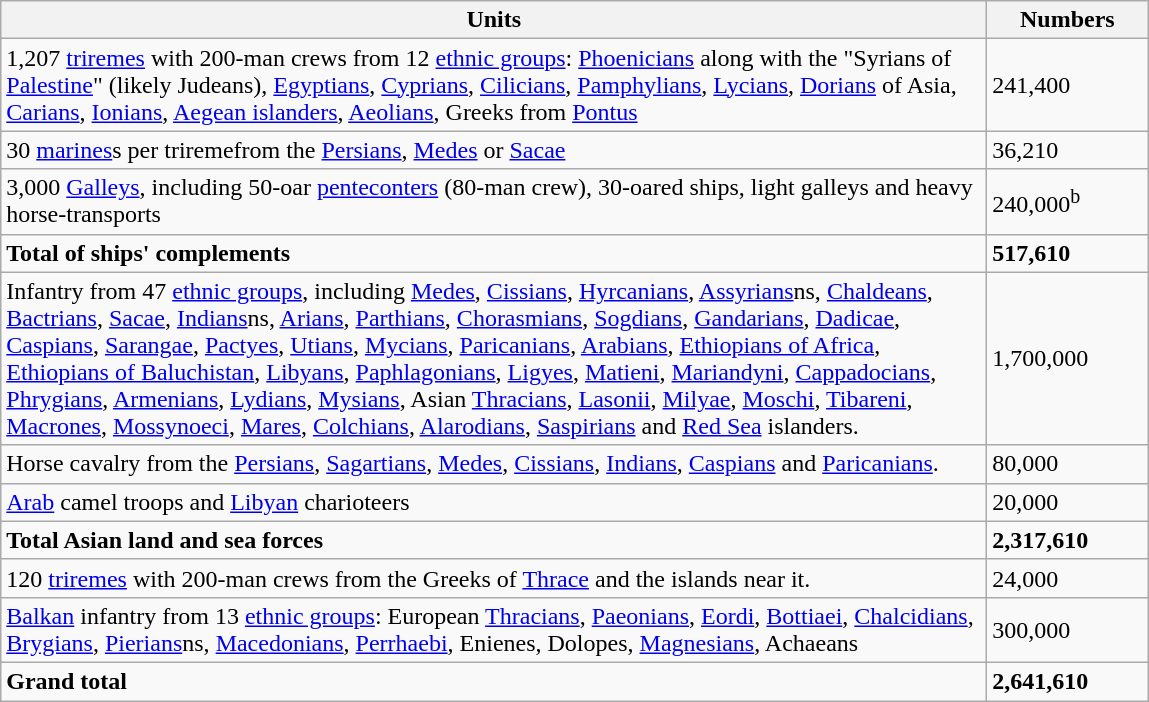<table class=wikitable>
<tr>
<th rowspan=1 width="650"><strong>Units</strong></th>
<th rowspan=1 width="100"><strong>Numbers</strong></th>
</tr>
<tr>
<td>1,207 <a href='#'>triremes</a> with 200-man crews from 12 <a href='#'>ethnic groups</a>: <a href='#'>Phoenicians</a> along with the "Syrians of <a href='#'>Palestine</a>" (likely Judeans), <a href='#'>Egyptians</a>, <a href='#'>Cyprians</a>, <a href='#'>Cilicians</a>, <a href='#'>Pamphylians</a>, <a href='#'>Lycians</a>, <a href='#'>Dorians</a> of Asia, <a href='#'>Carians</a>, <a href='#'>Ionians</a>, <a href='#'>Aegean islanders</a>, <a href='#'>Aeolians</a>, Greeks from <a href='#'>Pontus</a></td>
<td>241,400</td>
</tr>
<tr>
<td>30 <a href='#'>marines</a>s per triremefrom the <a href='#'>Persians</a>, <a href='#'>Medes</a> or <a href='#'>Sacae</a></td>
<td>36,210</td>
</tr>
<tr>
<td>3,000 <a href='#'>Galleys</a>, including 50-oar <a href='#'>penteconters</a> (80-man crew), 30-oared ships, light galleys and heavy horse-transports</td>
<td>240,000<sup>b</sup></td>
</tr>
<tr>
<td><strong>Total of ships' complements</strong></td>
<td><strong>517,610</strong></td>
</tr>
<tr>
<td>Infantry from 47 <a href='#'>ethnic groups</a>, including <a href='#'>Medes</a>, <a href='#'>Cissians</a>, <a href='#'>Hyrcanians</a>, <a href='#'>Assyrians</a>ns, <a href='#'>Chaldeans</a>, <a href='#'>Bactrians</a>, <a href='#'>Sacae</a>, <a href='#'>Indians</a>ns, <a href='#'>Arians</a>, <a href='#'>Parthians</a>, <a href='#'>Chorasmians</a>, <a href='#'>Sogdians</a>, <a href='#'>Gandarians</a>, <a href='#'>Dadicae</a>, <a href='#'>Caspians</a>, <a href='#'>Sarangae</a>, <a href='#'>Pactyes</a>, <a href='#'>Utians</a>, <a href='#'>Mycians</a>, <a href='#'>Paricanians</a>, <a href='#'>Arabians</a>, <a href='#'>Ethiopians of Africa</a>, <a href='#'>Ethiopians of Baluchistan</a>, <a href='#'>Libyans</a>, <a href='#'>Paphlagonians</a>, <a href='#'>Ligyes</a>, <a href='#'>Matieni</a>, <a href='#'>Mariandyni</a>, <a href='#'>Cappadocians</a>, <a href='#'>Phrygians</a>, <a href='#'>Armenians</a>, <a href='#'>Lydians</a>, <a href='#'>Mysians</a>, Asian <a href='#'>Thracians</a>, <a href='#'>Lasonii</a>, <a href='#'>Milyae</a>, <a href='#'>Moschi</a>, <a href='#'>Tibareni</a>, <a href='#'>Macrones</a>, <a href='#'>Mossynoeci</a>, <a href='#'>Mares</a>, <a href='#'>Colchians</a>, <a href='#'>Alarodians</a>, <a href='#'>Saspirians</a> and <a href='#'>Red Sea</a> islanders.</td>
<td>1,700,000</td>
</tr>
<tr>
<td>Horse cavalry from the <a href='#'>Persians</a>, <a href='#'>Sagartians</a>, <a href='#'>Medes</a>, <a href='#'>Cissians</a>, <a href='#'>Indians</a>, <a href='#'>Caspians</a> and <a href='#'>Paricanians</a>.</td>
<td>80,000</td>
</tr>
<tr>
<td><a href='#'>Arab</a> camel troops and <a href='#'>Libyan</a> charioteers</td>
<td>20,000</td>
</tr>
<tr>
<td><strong>Total Asian land and sea forces</strong></td>
<td><strong>2,317,610</strong></td>
</tr>
<tr>
<td>120 <a href='#'>triremes</a> with 200-man crews from the Greeks of <a href='#'>Thrace</a> and the islands near it.</td>
<td>24,000</td>
</tr>
<tr>
<td><a href='#'>Balkan</a> infantry from 13 <a href='#'>ethnic groups</a>: European <a href='#'>Thracians</a>, <a href='#'>Paeonians</a>, <a href='#'>Eordi</a>, <a href='#'>Bottiaei</a>, <a href='#'>Chalcidians</a>, <a href='#'>Brygians</a>, <a href='#'>Pierians</a>ns, <a href='#'>Macedonians</a>, <a href='#'>Perrhaebi</a>, Enienes, Dolopes, <a href='#'>Magnesians</a>, Achaeans</td>
<td>300,000</td>
</tr>
<tr>
<td><strong>Grand total</strong></td>
<td><strong>2,641,610</strong></td>
</tr>
</table>
